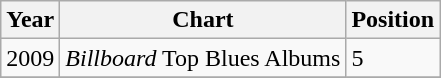<table class="wikitable">
<tr>
<th>Year</th>
<th>Chart</th>
<th>Position</th>
</tr>
<tr>
<td>2009</td>
<td><em>Billboard</em> Top Blues Albums</td>
<td>5</td>
</tr>
<tr>
</tr>
</table>
